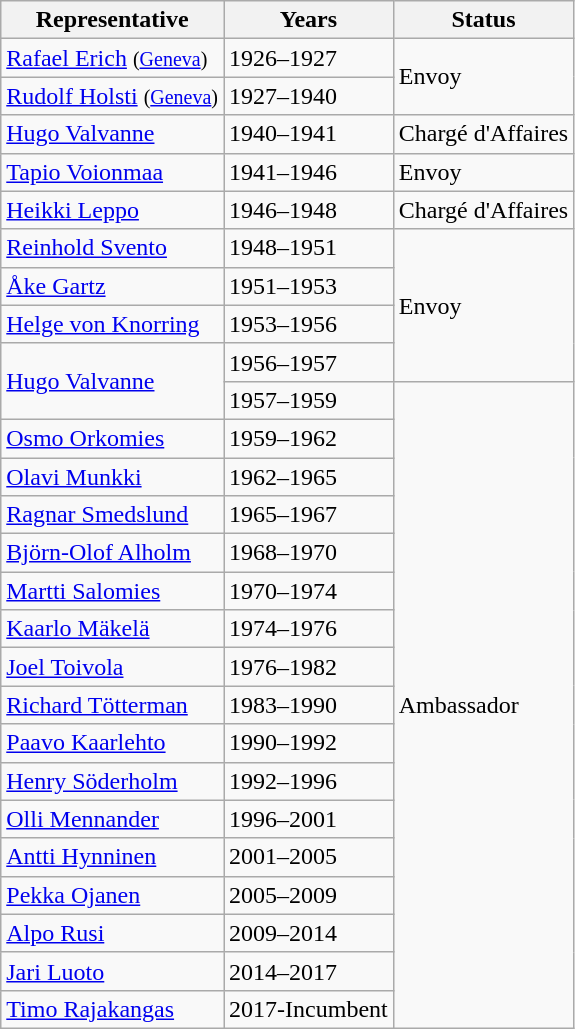<table class="wikitable sortable">
<tr>
<th>Representative</th>
<th>Years</th>
<th>Status</th>
</tr>
<tr>
<td><a href='#'>Rafael Erich</a> <small>(<a href='#'>Geneva</a>)</small></td>
<td>1926–1927</td>
<td rowspan="2">Envoy</td>
</tr>
<tr>
<td><a href='#'>Rudolf Holsti</a> <small>(<a href='#'>Geneva</a>)</small></td>
<td>1927–1940</td>
</tr>
<tr>
<td><a href='#'>Hugo Valvanne</a></td>
<td>1940–1941</td>
<td>Chargé d'Affaires</td>
</tr>
<tr>
<td><a href='#'>Tapio Voionmaa</a></td>
<td>1941–1946</td>
<td>Envoy</td>
</tr>
<tr>
<td><a href='#'>Heikki Leppo</a></td>
<td>1946–1948</td>
<td>Chargé d'Affaires</td>
</tr>
<tr>
<td><a href='#'>Reinhold Svento</a></td>
<td>1948–1951</td>
<td rowspan="4">Envoy</td>
</tr>
<tr>
<td><a href='#'>Åke Gartz</a></td>
<td>1951–1953</td>
</tr>
<tr>
<td><a href='#'>Helge von Knorring</a></td>
<td>1953–1956</td>
</tr>
<tr>
<td rowspan="2"><a href='#'>Hugo Valvanne</a></td>
<td>1956–1957</td>
</tr>
<tr>
<td>1957–1959</td>
<td rowspan="17">Ambassador</td>
</tr>
<tr>
<td><a href='#'>Osmo Orkomies</a></td>
<td>1959–1962</td>
</tr>
<tr>
<td><a href='#'>Olavi Munkki</a></td>
<td>1962–1965</td>
</tr>
<tr>
<td><a href='#'>Ragnar Smedslund</a></td>
<td>1965–1967</td>
</tr>
<tr>
<td><a href='#'>Björn-Olof Alholm</a></td>
<td>1968–1970</td>
</tr>
<tr>
<td><a href='#'>Martti Salomies</a></td>
<td>1970–1974</td>
</tr>
<tr>
<td><a href='#'>Kaarlo Mäkelä</a></td>
<td>1974–1976</td>
</tr>
<tr>
<td><a href='#'>Joel Toivola</a></td>
<td>1976–1982</td>
</tr>
<tr>
<td><a href='#'>Richard Tötterman</a></td>
<td>1983–1990</td>
</tr>
<tr>
<td><a href='#'>Paavo Kaarlehto</a></td>
<td>1990–1992</td>
</tr>
<tr>
<td><a href='#'>Henry Söderholm</a></td>
<td>1992–1996</td>
</tr>
<tr>
<td><a href='#'>Olli Mennander</a></td>
<td>1996–2001</td>
</tr>
<tr>
<td><a href='#'>Antti Hynninen</a></td>
<td>2001–2005</td>
</tr>
<tr>
<td><a href='#'>Pekka Ojanen</a></td>
<td>2005–2009</td>
</tr>
<tr>
<td><a href='#'>Alpo Rusi</a></td>
<td>2009–2014</td>
</tr>
<tr>
<td><a href='#'>Jari Luoto</a></td>
<td>2014–2017</td>
</tr>
<tr>
<td><a href='#'>Timo Rajakangas</a></td>
<td>2017-Incumbent</td>
</tr>
</table>
